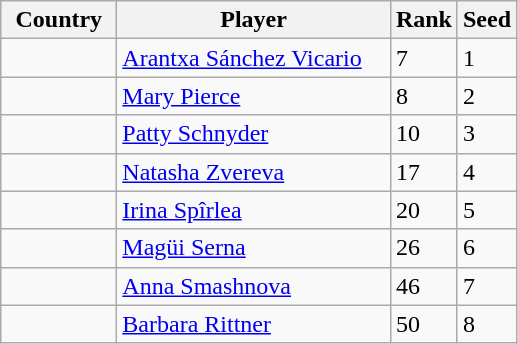<table class="sortable wikitable">
<tr>
<th width="70">Country</th>
<th width="175">Player</th>
<th>Rank</th>
<th>Seed</th>
</tr>
<tr>
<td></td>
<td><a href='#'>Arantxa Sánchez Vicario</a></td>
<td>7</td>
<td>1</td>
</tr>
<tr>
<td></td>
<td><a href='#'>Mary Pierce</a></td>
<td>8</td>
<td>2</td>
</tr>
<tr>
<td></td>
<td><a href='#'>Patty Schnyder</a></td>
<td>10</td>
<td>3</td>
</tr>
<tr>
<td></td>
<td><a href='#'>Natasha Zvereva</a></td>
<td>17</td>
<td>4</td>
</tr>
<tr>
<td></td>
<td><a href='#'>Irina Spîrlea</a></td>
<td>20</td>
<td>5</td>
</tr>
<tr>
<td></td>
<td><a href='#'>Magüi Serna</a></td>
<td>26</td>
<td>6</td>
</tr>
<tr>
<td></td>
<td><a href='#'>Anna Smashnova</a></td>
<td>46</td>
<td>7</td>
</tr>
<tr>
<td></td>
<td><a href='#'>Barbara Rittner</a></td>
<td>50</td>
<td>8</td>
</tr>
</table>
